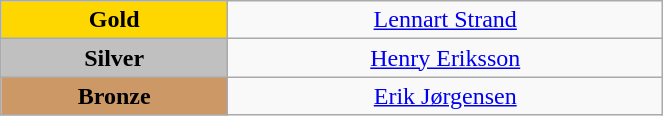<table class="wikitable" style="text-align:center; " width="35%">
<tr>
<td bgcolor="gold"><strong>Gold</strong></td>
<td><a href='#'>Lennart Strand</a><br>  <small><em></em></small></td>
</tr>
<tr>
<td bgcolor="silver"><strong>Silver</strong></td>
<td><a href='#'>Henry Eriksson</a><br>  <small><em></em></small></td>
</tr>
<tr>
<td bgcolor="CC9966"><strong>Bronze</strong></td>
<td><a href='#'>Erik Jørgensen</a><br>  <small><em></em></small></td>
</tr>
</table>
